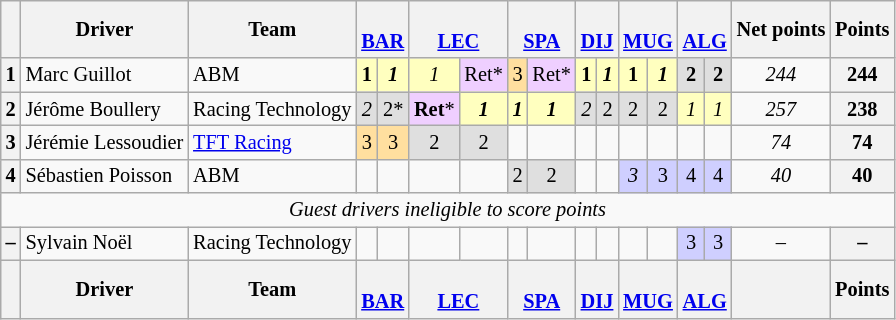<table class="wikitable" style="font-size:85%; text-align:center">
<tr>
<th></th>
<th>Driver</th>
<th>Team</th>
<th colspan="2"><br><a href='#'>BAR</a></th>
<th colspan="2"><br><a href='#'>LEC</a></th>
<th colspan="2"><br><a href='#'>SPA</a></th>
<th colspan="2"><br><a href='#'>DIJ</a></th>
<th colspan="2"><br><a href='#'>MUG</a></th>
<th colspan="2"><br><a href='#'>ALG</a></th>
<th>Net points</th>
<th>Points</th>
</tr>
<tr>
<th>1</th>
<td align="left"> Marc Guillot</td>
<td align="left"> ABM</td>
<td style="background:#ffffbf"><strong>1</strong></td>
<td style="background:#ffffbf"><strong><em>1</em></strong></td>
<td style="background:#ffffbf"><em>1</em></td>
<td style="background:#efcfff">Ret*</td>
<td style="background:#ffdf9f">3</td>
<td style="background:#efcfff">Ret*</td>
<td style="background:#ffffbf"><strong>1</strong></td>
<td style="background:#ffffbf"><strong><em>1</em></strong></td>
<td style="background:#ffffbf"><strong>1</strong></td>
<td style="background:#ffffbf"><strong><em>1</em></strong></td>
<td style="background:#dfdfdf"><strong>2</strong></td>
<td style="background:#dfdfdf"><strong>2</strong></td>
<td><em>244</em></td>
<th>244</th>
</tr>
<tr>
<th>2</th>
<td align="left"> Jérôme Boullery</td>
<td align="left"> Racing Technology</td>
<td style="background:#dfdfdf"><em>2</em></td>
<td style="background:#dfdfdf">2*</td>
<td style="background:#efcfff"><strong>Ret</strong>*</td>
<td style="background:#ffffbf"><strong><em>1</em></strong></td>
<td style="background:#ffffbf"><strong><em>1</em></strong></td>
<td style="background:#ffffbf"><strong><em>1</em></strong></td>
<td style="background:#dfdfdf"><em>2</em></td>
<td style="background:#dfdfdf">2</td>
<td style="background:#dfdfdf">2</td>
<td style="background:#dfdfdf">2</td>
<td style="background:#ffffbf"><em>1</em></td>
<td style="background:#ffffbf"><em>1</em></td>
<td><em>257</em></td>
<th>238</th>
</tr>
<tr>
<th>3</th>
<td align="left"> Jérémie Lessoudier</td>
<td align="left"> <a href='#'>TFT Racing</a></td>
<td style="background:#ffdf9f">3</td>
<td style="background:#ffdf9f">3</td>
<td style="background:#dfdfdf">2</td>
<td style="background:#dfdfdf">2</td>
<td></td>
<td></td>
<td></td>
<td></td>
<td></td>
<td></td>
<td></td>
<td></td>
<td><em>74</em></td>
<th>74</th>
</tr>
<tr>
<th>4</th>
<td align="left"> Sébastien Poisson</td>
<td align="left"> ABM</td>
<td></td>
<td></td>
<td></td>
<td></td>
<td style="background:#dfdfdf">2</td>
<td style="background:#dfdfdf">2</td>
<td></td>
<td></td>
<td style="background:#cfcfff"><em>3</em></td>
<td style="background:#cfcfff">3</td>
<td style="background:#cfcfff">4</td>
<td style="background:#cfcfff">4</td>
<td><em>40</em></td>
<th>40</th>
</tr>
<tr>
<td colspan="17"><em>Guest drivers ineligible to score points</em></td>
</tr>
<tr>
<th>–</th>
<td align="left"> Sylvain Noël</td>
<td align="left"> Racing Technology</td>
<td></td>
<td></td>
<td></td>
<td></td>
<td></td>
<td></td>
<td></td>
<td></td>
<td></td>
<td></td>
<td style="background:#cfcfff">3</td>
<td style="background:#cfcfff">3</td>
<td><em>–</em></td>
<th>–</th>
</tr>
<tr>
<th></th>
<th>Driver</th>
<th>Team</th>
<th colspan="2"><br><a href='#'>BAR</a></th>
<th colspan="2"><br><a href='#'>LEC</a></th>
<th colspan="2"><br><a href='#'>SPA</a></th>
<th colspan="2"><br><a href='#'>DIJ</a></th>
<th colspan="2"><br><a href='#'>MUG</a></th>
<th colspan="2"><br><a href='#'>ALG</a></th>
<th></th>
<th>Points</th>
</tr>
</table>
